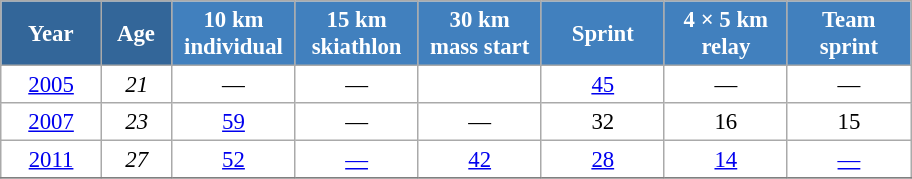<table class="wikitable" style="font-size:95%; text-align:center; border:grey solid 1px; border-collapse:collapse; background:#ffffff;">
<tr>
<th style="background-color:#369; color:white; width:60px;"> Year </th>
<th style="background-color:#369; color:white; width:40px;"> Age </th>
<th style="background-color:#4180be; color:white; width:75px;"> 10 km <br> individual </th>
<th style="background-color:#4180be; color:white; width:75px;"> 15 km <br> skiathlon </th>
<th style="background-color:#4180be; color:white; width:75px;"> 30 km <br> mass start </th>
<th style="background-color:#4180be; color:white; width:75px;"> Sprint </th>
<th style="background-color:#4180be; color:white; width:75px;"> 4 × 5 km <br> relay </th>
<th style="background-color:#4180be; color:white; width:75px;"> Team <br> sprint </th>
</tr>
<tr>
<td><a href='#'>2005</a></td>
<td><em>21</em></td>
<td>—</td>
<td>—</td>
<td></td>
<td><a href='#'>45</a></td>
<td>—</td>
<td>—</td>
</tr>
<tr>
<td><a href='#'>2007</a></td>
<td><em>23</em></td>
<td><a href='#'>59</a></td>
<td>—</td>
<td>—</td>
<td>32</td>
<td>16</td>
<td>15</td>
</tr>
<tr>
<td><a href='#'>2011</a></td>
<td><em>27</em></td>
<td><a href='#'>52</a></td>
<td><a href='#'>—</a></td>
<td><a href='#'>42</a></td>
<td><a href='#'>28</a></td>
<td><a href='#'>14</a></td>
<td><a href='#'>—</a></td>
</tr>
<tr>
</tr>
</table>
